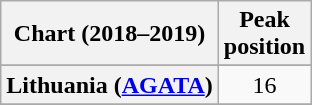<table class="wikitable sortable plainrowheaders" style="text-align:center;">
<tr>
<th scope="col">Chart (2018–2019)</th>
<th scope="col">Peak<br>position</th>
</tr>
<tr>
</tr>
<tr>
</tr>
<tr>
</tr>
<tr>
</tr>
<tr>
</tr>
<tr>
<th scope="row">Lithuania (<a href='#'>AGATA</a>)</th>
<td>16</td>
</tr>
<tr>
</tr>
<tr>
</tr>
<tr>
</tr>
<tr>
</tr>
</table>
